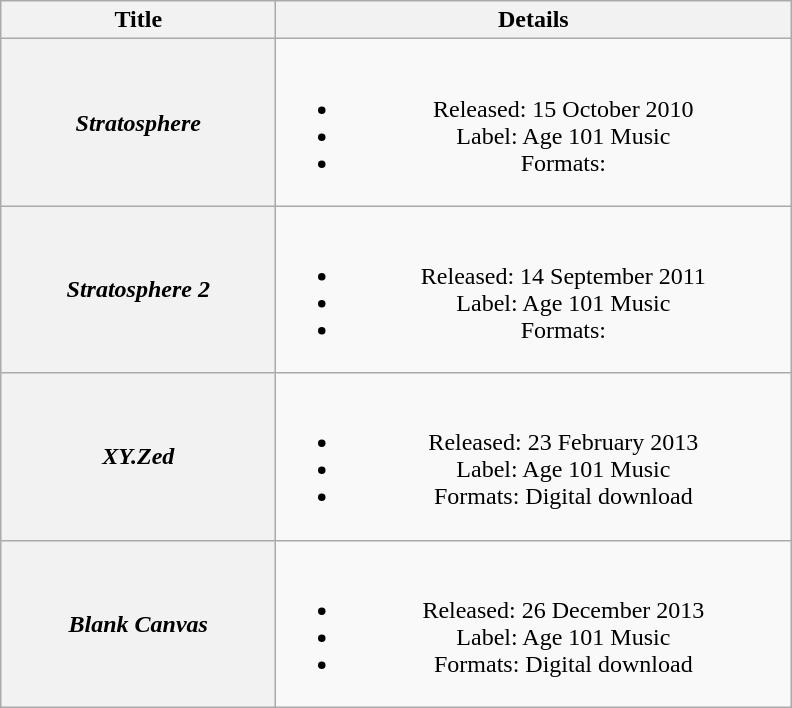<table class="wikitable plainrowheaders" style="text-align:center;">
<tr>
<th scope="col" rowspan="1" style="width:11em;">Title</th>
<th scope="col" rowspan="1" style="width:21em;">Details</th>
</tr>
<tr>
<th scope="row"><em>Stratosphere</em></th>
<td><br><ul><li>Released: 15 October 2010</li><li>Label: Age 101 Music</li><li>Formats:</li></ul></td>
</tr>
<tr>
<th scope="row"><em>Stratosphere 2</em></th>
<td><br><ul><li>Released: 14 September 2011</li><li>Label: Age 101 Music</li><li>Formats:</li></ul></td>
</tr>
<tr>
<th scope="row"><em>XY.Zed</em></th>
<td><br><ul><li>Released: 23 February 2013</li><li>Label: Age 101 Music</li><li>Formats: Digital download</li></ul></td>
</tr>
<tr>
<th scope="row"><em>Blank Canvas</em></th>
<td><br><ul><li>Released: 26 December 2013</li><li>Label: Age 101 Music</li><li>Formats: Digital download</li></ul></td>
</tr>
</table>
